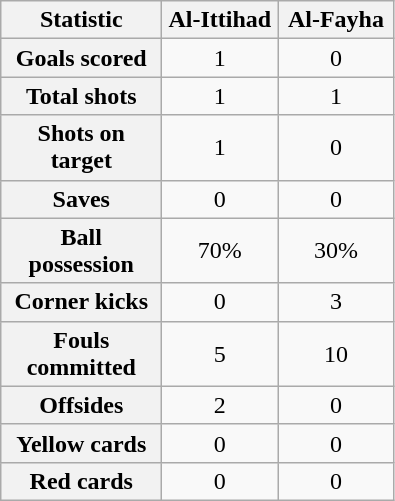<table class="wikitable plainrowheaders" style="text-align:center">
<tr>
<th scope="col" style="width:100px">Statistic</th>
<th scope="col" style="width:70px">Al-Ittihad</th>
<th scope="col" style="width:70px">Al-Fayha</th>
</tr>
<tr>
<th scope=row>Goals scored</th>
<td>1</td>
<td>0</td>
</tr>
<tr>
<th scope=row>Total shots</th>
<td>1</td>
<td>1</td>
</tr>
<tr>
<th scope=row>Shots on target</th>
<td>1</td>
<td>0</td>
</tr>
<tr>
<th scope=row>Saves</th>
<td>0</td>
<td>0</td>
</tr>
<tr>
<th scope=row>Ball possession</th>
<td>70%</td>
<td>30%</td>
</tr>
<tr>
<th scope=row>Corner kicks</th>
<td>0</td>
<td>3</td>
</tr>
<tr>
<th scope=row>Fouls committed</th>
<td>5</td>
<td>10</td>
</tr>
<tr>
<th scope=row>Offsides</th>
<td>2</td>
<td>0</td>
</tr>
<tr>
<th scope=row>Yellow cards</th>
<td>0</td>
<td>0</td>
</tr>
<tr>
<th scope=row>Red cards</th>
<td>0</td>
<td>0</td>
</tr>
</table>
